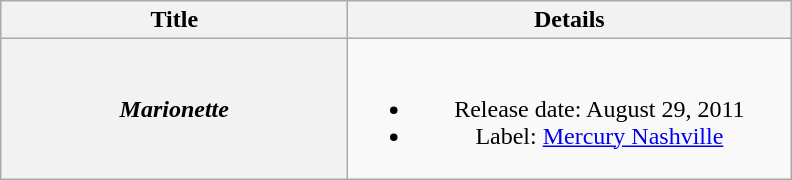<table class="wikitable plainrowheaders" style="text-align:center;">
<tr>
<th style="width:14em;">Title</th>
<th style="width:18em;">Details</th>
</tr>
<tr>
<th scope="row"><em>Marionette</em></th>
<td><br><ul><li>Release date: August 29, 2011</li><li>Label: <a href='#'>Mercury Nashville</a></li></ul></td>
</tr>
</table>
